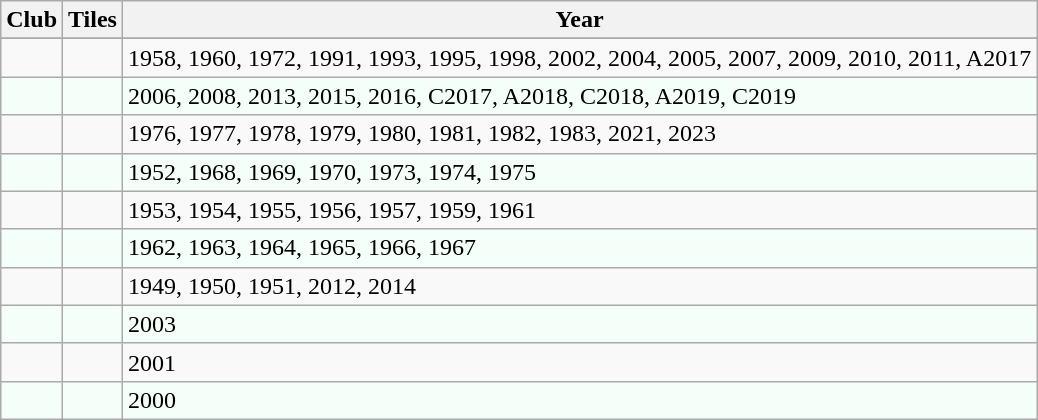<table class="wikitable">
<tr>
<th>Club</th>
<th>Tiles</th>
<th>Year</th>
</tr>
<tr>
</tr>
<tr>
<td></td>
<td></td>
<td>1958, 1960, 1972, 1991, 1993, 1995, 1998, 2002, 2004, 2005, 2007, 2009, 2010, 2011, A2017</td>
</tr>
<tr - bgcolor=#F5FFFA>
<td></td>
<td></td>
<td>2006, 2008, 2013, 2015, 2016, C2017, A2018, C2018, A2019, C2019</td>
</tr>
<tr>
<td></td>
<td></td>
<td>1976, 1977, 1978, 1979, 1980, 1981, 1982, 1983, 2021, 2023</td>
</tr>
<tr - bgcolor=#F5FFFA>
<td></td>
<td></td>
<td>1952, 1968, 1969, 1970, 1973, 1974, 1975</td>
</tr>
<tr>
<td></td>
<td></td>
<td>1953, 1954, 1955, 1956, 1957, 1959, 1961</td>
</tr>
<tr - bgcolor=#F5FFFA>
<td></td>
<td></td>
<td>1962, 1963, 1964, 1965, 1966, 1967</td>
</tr>
<tr>
<td></td>
<td></td>
<td>1949, 1950, 1951, 2012, 2014</td>
</tr>
<tr - bgcolor=#F5FFFA>
<td></td>
<td></td>
<td>2003</td>
</tr>
<tr>
<td></td>
<td></td>
<td>2001</td>
</tr>
<tr - bgcolor=#F5FFFA>
<td></td>
<td></td>
<td>2000</td>
</tr>
</table>
